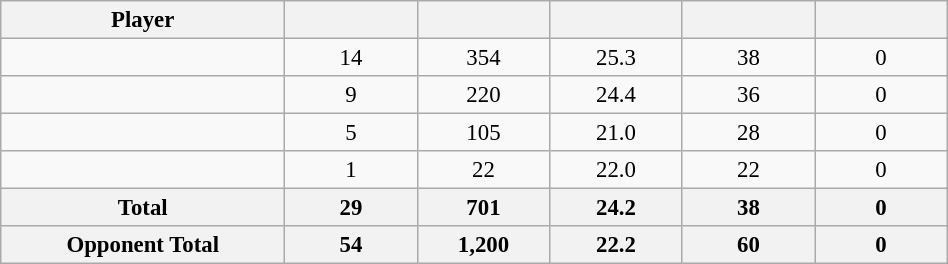<table class="wikitable sortable" style="text-align:center; width:50%; font-size:95%;">
<tr>
<th width="30%">Player</th>
<th width="14%"></th>
<th width="14%"></th>
<th width="14%"></th>
<th width="14%"></th>
<th width="14%"></th>
</tr>
<tr>
<td align=left></td>
<td>14</td>
<td>354</td>
<td>25.3</td>
<td>38</td>
<td>0</td>
</tr>
<tr>
<td align=left></td>
<td>9</td>
<td>220</td>
<td>24.4</td>
<td>36</td>
<td>0</td>
</tr>
<tr>
<td align=left></td>
<td>5</td>
<td>105</td>
<td>21.0</td>
<td>28</td>
<td>0</td>
</tr>
<tr>
<td align=left></td>
<td>1</td>
<td>22</td>
<td>22.0</td>
<td>22</td>
<td>0</td>
</tr>
<tr>
<th>Total</th>
<th>29</th>
<th>701</th>
<th>24.2</th>
<th>38</th>
<th>0</th>
</tr>
<tr>
<th>Opponent Total</th>
<th>54</th>
<th>1,200</th>
<th>22.2</th>
<th>60</th>
<th>0</th>
</tr>
</table>
